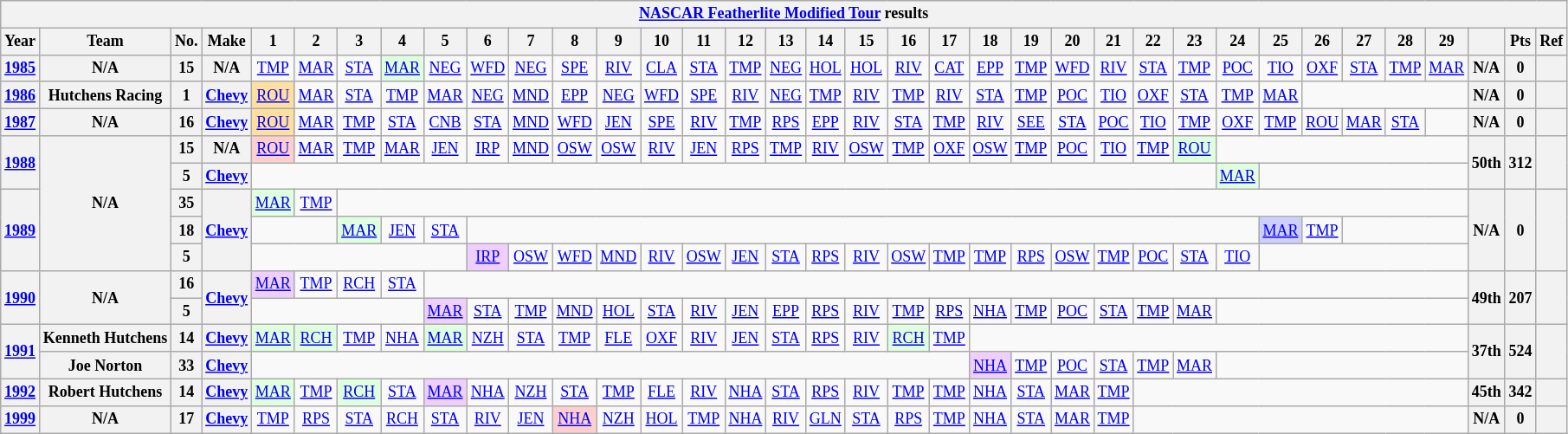<table class="wikitable" style="text-align:center; font-size:75%">
<tr>
<th colspan=38><a href='#'>NASCAR Featherlite Modified Tour</a> results</th>
</tr>
<tr>
<th>Year</th>
<th>Team</th>
<th>No.</th>
<th>Make</th>
<th>1</th>
<th>2</th>
<th>3</th>
<th>4</th>
<th>5</th>
<th>6</th>
<th>7</th>
<th>8</th>
<th>9</th>
<th>10</th>
<th>11</th>
<th>12</th>
<th>13</th>
<th>14</th>
<th>15</th>
<th>16</th>
<th>17</th>
<th>18</th>
<th>19</th>
<th>20</th>
<th>21</th>
<th>22</th>
<th>23</th>
<th>24</th>
<th>25</th>
<th>26</th>
<th>27</th>
<th>28</th>
<th>29</th>
<th></th>
<th>Pts</th>
<th>Ref</th>
</tr>
<tr>
<th><a href='#'>1985</a></th>
<th>N/A</th>
<th>15</th>
<th>N/A</th>
<td><a href='#'>TMP</a></td>
<td><a href='#'>MAR</a></td>
<td><a href='#'>STA</a></td>
<td style="background:#DFFFDF;"><a href='#'>MAR</a><br></td>
<td><a href='#'>NEG</a></td>
<td><a href='#'>WFD</a></td>
<td><a href='#'>NEG</a></td>
<td><a href='#'>SPE</a></td>
<td><a href='#'>RIV</a></td>
<td><a href='#'>CLA</a></td>
<td><a href='#'>STA</a></td>
<td><a href='#'>TMP</a></td>
<td><a href='#'>NEG</a></td>
<td><a href='#'>HOL</a></td>
<td><a href='#'>HOL</a></td>
<td><a href='#'>RIV</a></td>
<td><a href='#'>CAT</a></td>
<td><a href='#'>EPP</a></td>
<td><a href='#'>TMP</a></td>
<td><a href='#'>WFD</a></td>
<td><a href='#'>RIV</a></td>
<td><a href='#'>STA</a></td>
<td><a href='#'>TMP</a></td>
<td><a href='#'>POC</a></td>
<td><a href='#'>TIO</a></td>
<td><a href='#'>OXF</a></td>
<td><a href='#'>STA</a></td>
<td><a href='#'>TMP</a></td>
<td><a href='#'>MAR</a></td>
<th>N/A</th>
<th>0</th>
<th></th>
</tr>
<tr>
<th><a href='#'>1986</a></th>
<th>Hutchens Racing</th>
<th>1</th>
<th><a href='#'>Chevy</a></th>
<td style="background:#FFDF9F;"><a href='#'>ROU</a><br></td>
<td><a href='#'>MAR</a></td>
<td><a href='#'>STA</a></td>
<td><a href='#'>TMP</a></td>
<td><a href='#'>MAR</a></td>
<td><a href='#'>NEG</a></td>
<td><a href='#'>MND</a></td>
<td><a href='#'>EPP</a></td>
<td><a href='#'>NEG</a></td>
<td><a href='#'>WFD</a></td>
<td><a href='#'>SPE</a></td>
<td><a href='#'>RIV</a></td>
<td><a href='#'>NEG</a></td>
<td><a href='#'>TMP</a></td>
<td><a href='#'>RIV</a></td>
<td><a href='#'>TMP</a></td>
<td><a href='#'>RIV</a></td>
<td><a href='#'>STA</a></td>
<td><a href='#'>TMP</a></td>
<td><a href='#'>POC</a></td>
<td><a href='#'>TIO</a></td>
<td><a href='#'>OXF</a></td>
<td><a href='#'>STA</a></td>
<td><a href='#'>TMP</a></td>
<td><a href='#'>MAR</a></td>
<td colspan=4></td>
<th>N/A</th>
<th>0</th>
<th></th>
</tr>
<tr>
<th><a href='#'>1987</a></th>
<th>N/A</th>
<th>16</th>
<th><a href='#'>Chevy</a></th>
<td style="background:#FFDF9F;"><a href='#'>ROU</a><br></td>
<td><a href='#'>MAR</a></td>
<td><a href='#'>TMP</a></td>
<td><a href='#'>STA</a></td>
<td><a href='#'>CNB</a></td>
<td><a href='#'>STA</a></td>
<td><a href='#'>MND</a></td>
<td><a href='#'>WFD</a></td>
<td><a href='#'>JEN</a></td>
<td><a href='#'>SPE</a></td>
<td><a href='#'>RIV</a></td>
<td><a href='#'>TMP</a></td>
<td><a href='#'>RPS</a></td>
<td><a href='#'>EPP</a></td>
<td><a href='#'>RIV</a></td>
<td><a href='#'>STA</a></td>
<td><a href='#'>TMP</a></td>
<td><a href='#'>RIV</a></td>
<td><a href='#'>SEE</a></td>
<td><a href='#'>STA</a></td>
<td><a href='#'>POC</a></td>
<td><a href='#'>TIO</a></td>
<td><a href='#'>TMP</a></td>
<td><a href='#'>OXF</a></td>
<td><a href='#'>TMP</a></td>
<td><a href='#'>ROU</a></td>
<td><a href='#'>MAR</a></td>
<td><a href='#'>STA</a></td>
<td></td>
<th>N/A</th>
<th>0</th>
<th></th>
</tr>
<tr>
<th rowspan=2><a href='#'>1988</a></th>
<th rowspan=5>N/A</th>
<th>15</th>
<th>N/A</th>
<td style="background:#FFCFCF;"><a href='#'>ROU</a><br></td>
<td><a href='#'>MAR</a></td>
<td><a href='#'>TMP</a></td>
<td><a href='#'>MAR</a></td>
<td><a href='#'>JEN</a></td>
<td><a href='#'>IRP</a></td>
<td><a href='#'>MND</a></td>
<td><a href='#'>OSW</a></td>
<td><a href='#'>OSW</a></td>
<td><a href='#'>RIV</a></td>
<td><a href='#'>JEN</a></td>
<td><a href='#'>RPS</a></td>
<td><a href='#'>TMP</a></td>
<td><a href='#'>RIV</a></td>
<td><a href='#'>OSW</a></td>
<td><a href='#'>TMP</a></td>
<td><a href='#'>OXF</a></td>
<td><a href='#'>OSW</a></td>
<td><a href='#'>TMP</a></td>
<td><a href='#'>POC</a></td>
<td><a href='#'>TIO</a></td>
<td><a href='#'>TMP</a></td>
<td style="background:#DFFFDF;"><a href='#'>ROU</a><br></td>
<td colspan=6></td>
<th rowspan=2>50th</th>
<th rowspan=2>312</th>
<th rowspan=2></th>
</tr>
<tr>
<th>5</th>
<th><a href='#'>Chevy</a></th>
<td colspan=23></td>
<td style="background:#DFFFDF;"><a href='#'>MAR</a><br></td>
<td colspan=5></td>
</tr>
<tr>
<th rowspan=3><a href='#'>1989</a></th>
<th>35</th>
<th rowspan=3><a href='#'>Chevy</a></th>
<td style="background:#DFFFDF;"><a href='#'>MAR</a><br></td>
<td><a href='#'>TMP</a></td>
<td colspan=27></td>
<th rowspan=3>N/A</th>
<th rowspan=3>0</th>
<th rowspan=3></th>
</tr>
<tr>
<th>18</th>
<td colspan=2></td>
<td style="background:#DFFFDF;"><a href='#'>MAR</a><br></td>
<td><a href='#'>JEN</a></td>
<td><a href='#'>STA</a></td>
<td colspan=19></td>
<td style="background:#CFCFFF;"><a href='#'>MAR</a><br></td>
<td><a href='#'>TMP</a></td>
<td colspan=3></td>
</tr>
<tr>
<th>5</th>
<td colspan=5></td>
<td style="background:#EFCFFF;"><a href='#'>IRP</a><br></td>
<td><a href='#'>OSW</a></td>
<td><a href='#'>WFD</a></td>
<td><a href='#'>MND</a></td>
<td><a href='#'>RIV</a></td>
<td><a href='#'>OSW</a></td>
<td><a href='#'>JEN</a></td>
<td><a href='#'>STA</a></td>
<td><a href='#'>RPS</a></td>
<td><a href='#'>RIV</a></td>
<td><a href='#'>OSW</a></td>
<td><a href='#'>TMP</a></td>
<td><a href='#'>TMP</a></td>
<td><a href='#'>RPS</a></td>
<td><a href='#'>OSW</a></td>
<td><a href='#'>TMP</a></td>
<td><a href='#'>POC</a></td>
<td><a href='#'>STA</a></td>
<td><a href='#'>TIO</a></td>
<td colspan=5></td>
</tr>
<tr>
<th rowspan=2><a href='#'>1990</a></th>
<th rowspan=2>N/A</th>
<th>16</th>
<th rowspan=2><a href='#'>Chevy</a></th>
<td style="background:#EFCFFF;"><a href='#'>MAR</a><br></td>
<td><a href='#'>TMP</a></td>
<td><a href='#'>RCH</a></td>
<td><a href='#'>STA</a></td>
<td colspan=25></td>
<th rowspan=2>49th</th>
<th rowspan=2>207</th>
<th rowspan=2></th>
</tr>
<tr>
<th>5</th>
<td colspan=4></td>
<td style="background:#EFCFFF;"><a href='#'>MAR</a><br></td>
<td><a href='#'>STA</a></td>
<td><a href='#'>TMP</a></td>
<td><a href='#'>MND</a></td>
<td><a href='#'>HOL</a></td>
<td><a href='#'>STA</a></td>
<td><a href='#'>RIV</a></td>
<td><a href='#'>JEN</a></td>
<td><a href='#'>EPP</a></td>
<td><a href='#'>RPS</a></td>
<td><a href='#'>RIV</a></td>
<td><a href='#'>TMP</a></td>
<td><a href='#'>RPS</a></td>
<td><a href='#'>NHA</a></td>
<td><a href='#'>TMP</a></td>
<td><a href='#'>POC</a></td>
<td><a href='#'>STA</a></td>
<td><a href='#'>TMP</a></td>
<td><a href='#'>MAR</a></td>
<td colspan=6></td>
</tr>
<tr>
<th rowspan=2><a href='#'>1991</a></th>
<th>Kenneth Hutchens</th>
<th>14</th>
<th><a href='#'>Chevy</a></th>
<td style="background:#DFFFDF;"><a href='#'>MAR</a><br></td>
<td style="background:#DFFFDF;"><a href='#'>RCH</a><br></td>
<td><a href='#'>TMP</a></td>
<td><a href='#'>NHA</a></td>
<td style="background:#DFFFDF;"><a href='#'>MAR</a><br></td>
<td><a href='#'>NZH</a></td>
<td><a href='#'>STA</a></td>
<td><a href='#'>TMP</a></td>
<td><a href='#'>FLE</a></td>
<td><a href='#'>OXF</a></td>
<td><a href='#'>RIV</a></td>
<td><a href='#'>JEN</a></td>
<td><a href='#'>STA</a></td>
<td><a href='#'>RPS</a></td>
<td><a href='#'>RIV</a></td>
<td style="background:#DFFFDF;"><a href='#'>RCH</a><br></td>
<td><a href='#'>TMP</a></td>
<td colspan=12></td>
<th rowspan=2>37th</th>
<th rowspan=2>524</th>
<th rowspan=2></th>
</tr>
<tr>
<th>Joe Norton</th>
<th>33</th>
<th><a href='#'>Chevy</a></th>
<td colspan=17></td>
<td style="background:#EFCFFF;"><a href='#'>NHA</a><br></td>
<td><a href='#'>TMP</a></td>
<td><a href='#'>POC</a></td>
<td><a href='#'>STA</a></td>
<td><a href='#'>TMP</a></td>
<td><a href='#'>MAR</a></td>
<td colspan=6></td>
</tr>
<tr>
<th><a href='#'>1992</a></th>
<th>Robert Hutchens</th>
<th>14</th>
<th><a href='#'>Chevy</a></th>
<td style="background:#DFFFDF;"><a href='#'>MAR</a><br></td>
<td><a href='#'>TMP</a></td>
<td style="background:#DFFFDF;"><a href='#'>RCH</a><br></td>
<td><a href='#'>STA</a></td>
<td style="background:#EFCFFF;"><a href='#'>MAR</a><br></td>
<td><a href='#'>NHA</a></td>
<td><a href='#'>NZH</a></td>
<td><a href='#'>STA</a></td>
<td><a href='#'>TMP</a></td>
<td><a href='#'>FLE</a></td>
<td><a href='#'>RIV</a></td>
<td><a href='#'>NHA</a></td>
<td><a href='#'>STA</a></td>
<td><a href='#'>RPS</a></td>
<td><a href='#'>RIV</a></td>
<td><a href='#'>TMP</a></td>
<td><a href='#'>TMP</a></td>
<td><a href='#'>NHA</a></td>
<td><a href='#'>STA</a></td>
<td><a href='#'>MAR</a></td>
<td><a href='#'>TMP</a></td>
<td colspan=8></td>
<th>45th</th>
<th>342</th>
<th></th>
</tr>
<tr>
<th><a href='#'>1999</a></th>
<th>N/A</th>
<th>17</th>
<th><a href='#'>Chevy</a></th>
<td><a href='#'>TMP</a></td>
<td><a href='#'>RPS</a></td>
<td><a href='#'>STA</a></td>
<td><a href='#'>RCH</a></td>
<td><a href='#'>STA</a></td>
<td><a href='#'>RIV</a></td>
<td><a href='#'>JEN</a></td>
<td style="background:#FFCFCF;"><a href='#'>NHA</a><br></td>
<td><a href='#'>NZH</a></td>
<td><a href='#'>HOL</a></td>
<td><a href='#'>TMP</a></td>
<td><a href='#'>NHA</a></td>
<td><a href='#'>RIV</a></td>
<td><a href='#'>GLN</a></td>
<td><a href='#'>STA</a></td>
<td><a href='#'>RPS</a></td>
<td><a href='#'>TMP</a></td>
<td><a href='#'>NHA</a></td>
<td><a href='#'>STA</a></td>
<td><a href='#'>MAR</a></td>
<td><a href='#'>TMP</a></td>
<td colspan=8></td>
<th>N/A</th>
<th>0</th>
<th></th>
</tr>
</table>
